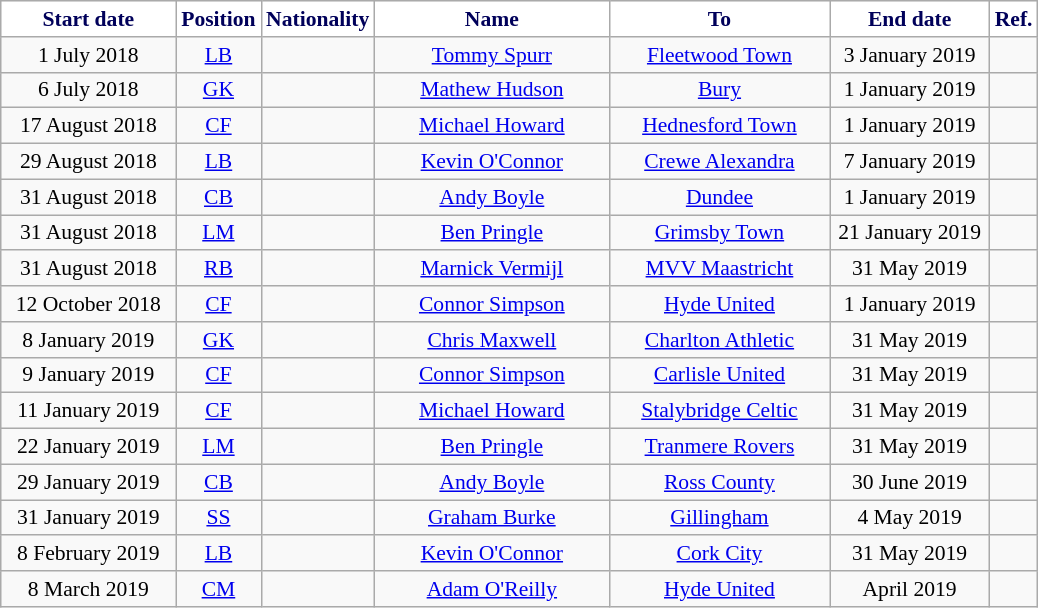<table class="wikitable"  style="text-align:center; font-size:90%; ">
<tr>
<th style="background:#fff; color:#00005a; width:110px;">Start date</th>
<th style="background:#fff; color:#00005a; width:50px;">Position</th>
<th style="background:#fff; color:#00005a; width:50px;">Nationality</th>
<th style="background:#fff; color:#00005a; width:150px;">Name</th>
<th style="background:#fff; color:#00005a; width:140px;">To</th>
<th style="background:#fff; color:#00005a; width:100px;">End date</th>
<th style="background:#fff; color:#00005a; width:25px;">Ref.</th>
</tr>
<tr>
<td>1 July 2018</td>
<td><a href='#'>LB</a></td>
<td></td>
<td><a href='#'>Tommy Spurr</a></td>
<td><a href='#'>Fleetwood Town</a></td>
<td>3 January 2019</td>
<td></td>
</tr>
<tr>
<td>6 July 2018</td>
<td><a href='#'>GK</a></td>
<td></td>
<td><a href='#'>Mathew Hudson</a></td>
<td><a href='#'>Bury</a></td>
<td>1 January 2019</td>
<td></td>
</tr>
<tr>
<td>17 August 2018</td>
<td><a href='#'>CF</a></td>
<td></td>
<td><a href='#'>Michael Howard</a></td>
<td><a href='#'>Hednesford Town</a></td>
<td>1 January 2019</td>
<td></td>
</tr>
<tr>
<td>29 August 2018</td>
<td><a href='#'>LB</a></td>
<td></td>
<td><a href='#'>Kevin O'Connor</a></td>
<td><a href='#'>Crewe Alexandra</a></td>
<td>7 January 2019</td>
<td></td>
</tr>
<tr>
<td>31 August 2018</td>
<td><a href='#'>CB</a></td>
<td></td>
<td><a href='#'>Andy Boyle</a></td>
<td> <a href='#'>Dundee</a></td>
<td>1 January 2019</td>
<td></td>
</tr>
<tr>
<td>31 August 2018</td>
<td><a href='#'>LM</a></td>
<td></td>
<td><a href='#'>Ben Pringle</a></td>
<td><a href='#'>Grimsby Town</a></td>
<td>21 January 2019</td>
<td></td>
</tr>
<tr>
<td>31 August 2018</td>
<td><a href='#'>RB</a></td>
<td></td>
<td><a href='#'>Marnick Vermijl</a></td>
<td> <a href='#'>MVV Maastricht</a></td>
<td>31 May 2019</td>
<td></td>
</tr>
<tr>
<td>12 October 2018</td>
<td><a href='#'>CF</a></td>
<td></td>
<td><a href='#'>Connor Simpson</a></td>
<td><a href='#'>Hyde United</a></td>
<td>1 January 2019</td>
<td></td>
</tr>
<tr>
<td>8 January 2019</td>
<td><a href='#'>GK</a></td>
<td></td>
<td><a href='#'>Chris Maxwell</a></td>
<td><a href='#'>Charlton Athletic</a></td>
<td>31 May 2019</td>
<td></td>
</tr>
<tr>
<td>9 January 2019</td>
<td><a href='#'>CF</a></td>
<td></td>
<td><a href='#'>Connor Simpson</a></td>
<td><a href='#'>Carlisle United</a></td>
<td>31 May 2019</td>
<td></td>
</tr>
<tr>
<td>11 January 2019</td>
<td><a href='#'>CF</a></td>
<td></td>
<td><a href='#'>Michael Howard</a></td>
<td><a href='#'>Stalybridge Celtic</a></td>
<td>31 May 2019</td>
<td></td>
</tr>
<tr>
<td>22 January 2019</td>
<td><a href='#'>LM</a></td>
<td></td>
<td><a href='#'>Ben Pringle</a></td>
<td><a href='#'>Tranmere Rovers</a></td>
<td>31 May 2019</td>
<td></td>
</tr>
<tr>
<td>29 January 2019</td>
<td><a href='#'>CB</a></td>
<td></td>
<td><a href='#'>Andy Boyle</a></td>
<td> <a href='#'>Ross County</a></td>
<td>30 June 2019</td>
<td></td>
</tr>
<tr>
<td>31 January 2019</td>
<td><a href='#'>SS</a></td>
<td></td>
<td><a href='#'>Graham Burke</a></td>
<td><a href='#'>Gillingham</a></td>
<td>4 May 2019</td>
<td></td>
</tr>
<tr>
<td>8 February 2019</td>
<td><a href='#'>LB</a></td>
<td></td>
<td><a href='#'>Kevin O'Connor</a></td>
<td> <a href='#'>Cork City</a></td>
<td>31 May 2019</td>
<td></td>
</tr>
<tr>
<td>8 March 2019</td>
<td><a href='#'>CM</a></td>
<td></td>
<td><a href='#'>Adam O'Reilly</a></td>
<td><a href='#'>Hyde United</a></td>
<td>April 2019</td>
<td></td>
</tr>
</table>
